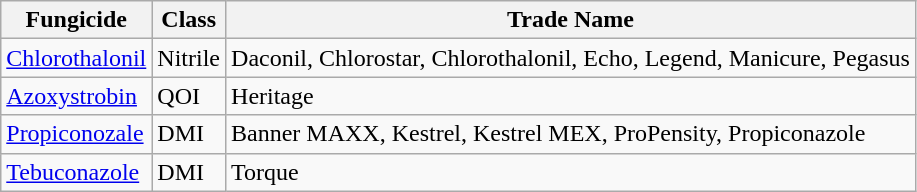<table class="wikitable">
<tr>
<th>Fungicide</th>
<th>Class</th>
<th>Trade Name</th>
</tr>
<tr>
<td><a href='#'>Chlorothalonil</a></td>
<td>Nitrile</td>
<td>Daconil, Chlorostar, Chlorothalonil, Echo, Legend, Manicure, Pegasus</td>
</tr>
<tr>
<td><a href='#'>Azoxystrobin</a></td>
<td>QOI</td>
<td>Heritage</td>
</tr>
<tr>
<td><a href='#'>Propiconozale</a></td>
<td>DMI</td>
<td>Banner MAXX, Kestrel, Kestrel MEX, ProPensity, Propiconazole</td>
</tr>
<tr>
<td><a href='#'>Tebuconazole</a></td>
<td>DMI</td>
<td>Torque</td>
</tr>
</table>
